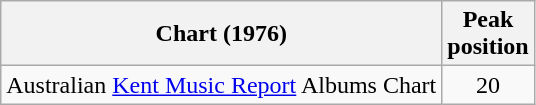<table class="wikitable">
<tr>
<th>Chart (1976)</th>
<th>Peak<br>position</th>
</tr>
<tr>
<td>Australian <a href='#'>Kent Music Report</a> Albums Chart</td>
<td align="center">20</td>
</tr>
</table>
